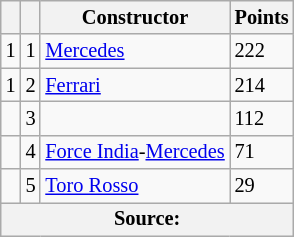<table class="wikitable" style="font-size: 85%;">
<tr>
<th></th>
<th></th>
<th>Constructor</th>
<th>Points</th>
</tr>
<tr>
<td align="left"> 1</td>
<td align="center">1</td>
<td> <a href='#'>Mercedes</a></td>
<td align="left">222</td>
</tr>
<tr>
<td align="left"> 1</td>
<td align="center">2</td>
<td> <a href='#'>Ferrari</a></td>
<td align="left">214</td>
</tr>
<tr>
<td align="left"></td>
<td align="center">3</td>
<td></td>
<td align="left">112</td>
</tr>
<tr>
<td align="left"></td>
<td align="center">4</td>
<td> <a href='#'>Force India</a>-<a href='#'>Mercedes</a></td>
<td align="left">71</td>
</tr>
<tr>
<td align="left"></td>
<td align="center">5</td>
<td> <a href='#'>Toro Rosso</a></td>
<td align="left">29</td>
</tr>
<tr>
<th colspan=4>Source: </th>
</tr>
</table>
